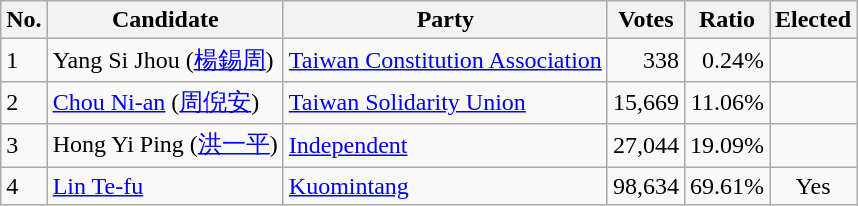<table class=wikitable>
<tr>
<th>No.</th>
<th>Candidate</th>
<th>Party</th>
<th>Votes</th>
<th>Ratio</th>
<th>Elected</th>
</tr>
<tr>
<td>1</td>
<td>Yang Si Jhou  (<a href='#'>楊錫周</a>)</td>
<td><a href='#'>Taiwan Constitution Association</a></td>
<td align="right">338</td>
<td align="right">0.24%</td>
<td></td>
</tr>
<tr>
<td>2</td>
<td><a href='#'>Chou Ni-an</a> (<a href='#'>周倪安</a>)</td>
<td><a href='#'>Taiwan Solidarity Union</a></td>
<td align="right">15,669</td>
<td align="right">11.06%</td>
<td></td>
</tr>
<tr>
<td>3</td>
<td>Hong Yi Ping  (<a href='#'>洪一平</a>)</td>
<td><a href='#'>Independent</a></td>
<td align="right">27,044</td>
<td align="right">19.09%</td>
<td></td>
</tr>
<tr>
<td>4</td>
<td><a href='#'>Lin Te-fu</a></td>
<td><a href='#'>Kuomintang</a></td>
<td align="right">98,634</td>
<td align="right">69.61%</td>
<td align="center">Yes</td>
</tr>
</table>
